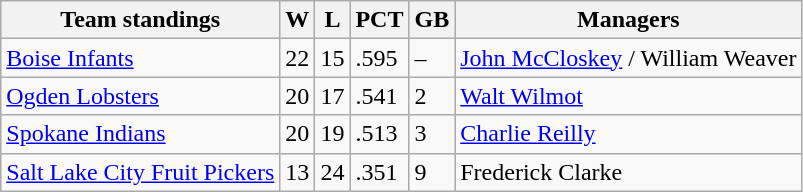<table class="wikitable">
<tr>
<th>Team standings</th>
<th>W</th>
<th>L</th>
<th>PCT</th>
<th>GB</th>
<th>Managers</th>
</tr>
<tr>
<td><a href='#'>Boise Infants</a></td>
<td>22</td>
<td>15</td>
<td>.595</td>
<td>–</td>
<td><a href='#'>John McCloskey</a> / William Weaver</td>
</tr>
<tr>
<td><a href='#'>Ogden Lobsters</a></td>
<td>20</td>
<td>17</td>
<td>.541</td>
<td>2</td>
<td><a href='#'>Walt Wilmot</a></td>
</tr>
<tr>
<td><a href='#'>Spokane Indians</a></td>
<td>20</td>
<td>19</td>
<td>.513</td>
<td>3</td>
<td><a href='#'>Charlie Reilly</a></td>
</tr>
<tr>
<td><a href='#'>Salt Lake City Fruit Pickers</a></td>
<td>13</td>
<td>24</td>
<td>.351</td>
<td>9</td>
<td>Frederick Clarke</td>
</tr>
</table>
